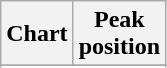<table class="wikitable plainrowheaders">
<tr>
<th>Chart</th>
<th>Peak<br>position</th>
</tr>
<tr>
</tr>
<tr>
</tr>
<tr>
</tr>
<tr>
</tr>
</table>
